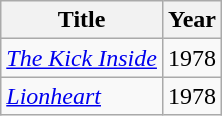<table class="wikitable">
<tr>
<th>Title</th>
<th>Year</th>
</tr>
<tr>
<td><em><a href='#'>The Kick Inside</a></em></td>
<td>1978</td>
</tr>
<tr>
<td><em><a href='#'>Lionheart</a></em></td>
<td>1978</td>
</tr>
</table>
